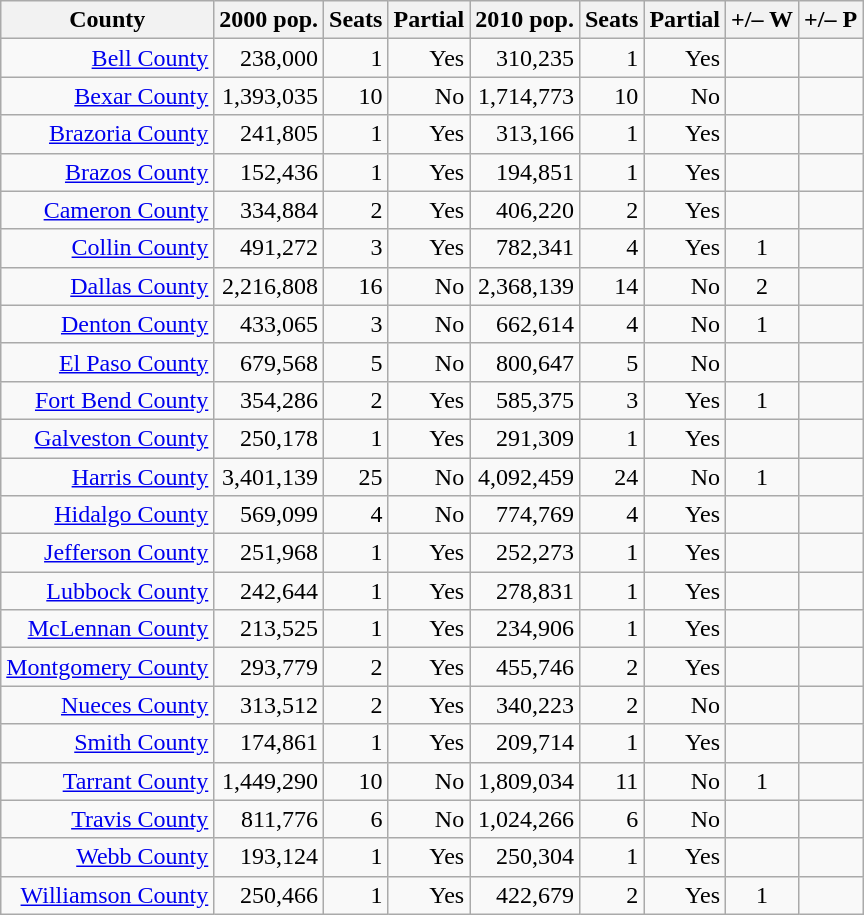<table class="wikitable" style="font-size:100%; text-align:right;">
<tr>
<th>County</th>
<th>2000 pop.</th>
<th>Seats</th>
<th>Partial</th>
<th>2010 pop.</th>
<th>Seats</th>
<th>Partial</th>
<th>+/– W</th>
<th>+/– P</th>
</tr>
<tr>
<td><a href='#'>Bell County</a></td>
<td>238,000</td>
<td>1</td>
<td>Yes</td>
<td>310,235</td>
<td>1</td>
<td>Yes</td>
<td align="center"></td>
<td align="center"></td>
</tr>
<tr>
<td><a href='#'>Bexar County</a></td>
<td>1,393,035</td>
<td>10</td>
<td>No</td>
<td>1,714,773</td>
<td>10</td>
<td>No</td>
<td align="center"></td>
<td align="center"></td>
</tr>
<tr>
<td><a href='#'>Brazoria County</a></td>
<td>241,805</td>
<td>1</td>
<td>Yes</td>
<td>313,166</td>
<td>1</td>
<td>Yes</td>
<td align="center"></td>
<td align="center"></td>
</tr>
<tr>
<td><a href='#'>Brazos County</a></td>
<td>152,436</td>
<td>1</td>
<td>Yes</td>
<td>194,851</td>
<td>1</td>
<td>Yes</td>
<td align="center"></td>
<td align="center"></td>
</tr>
<tr>
<td><a href='#'>Cameron County</a></td>
<td>334,884</td>
<td>2</td>
<td>Yes</td>
<td>406,220</td>
<td>2</td>
<td>Yes</td>
<td align="center"></td>
<td align="center"></td>
</tr>
<tr>
<td><a href='#'>Collin County</a></td>
<td>491,272</td>
<td>3</td>
<td>Yes</td>
<td>782,341</td>
<td>4</td>
<td>Yes</td>
<td align="center">1</td>
<td align="center"></td>
</tr>
<tr>
<td><a href='#'>Dallas County</a></td>
<td>2,216,808</td>
<td>16</td>
<td>No</td>
<td>2,368,139</td>
<td>14</td>
<td>No</td>
<td align="center">2</td>
<td align="center"></td>
</tr>
<tr>
<td><a href='#'>Denton County</a></td>
<td>433,065</td>
<td>3</td>
<td>No</td>
<td>662,614</td>
<td>4</td>
<td>No</td>
<td align="center">1</td>
<td align="center"></td>
</tr>
<tr>
<td><a href='#'>El Paso County</a></td>
<td>679,568</td>
<td>5</td>
<td>No</td>
<td>800,647</td>
<td>5</td>
<td>No</td>
<td align="center"></td>
<td align="center"></td>
</tr>
<tr>
<td><a href='#'>Fort Bend County</a></td>
<td>354,286</td>
<td>2</td>
<td>Yes</td>
<td>585,375</td>
<td>3</td>
<td>Yes</td>
<td align="center">1</td>
<td align="center"></td>
</tr>
<tr>
<td><a href='#'>Galveston County</a></td>
<td>250,178</td>
<td>1</td>
<td>Yes</td>
<td>291,309</td>
<td>1</td>
<td>Yes</td>
<td align="center"></td>
<td align="center"></td>
</tr>
<tr>
<td><a href='#'>Harris County</a></td>
<td>3,401,139</td>
<td>25</td>
<td>No</td>
<td>4,092,459</td>
<td>24</td>
<td>No</td>
<td align="center">1</td>
<td align="center"></td>
</tr>
<tr>
<td><a href='#'>Hidalgo County</a></td>
<td>569,099</td>
<td>4</td>
<td>No</td>
<td>774,769</td>
<td>4</td>
<td>Yes</td>
<td align="center"></td>
<td align="center"></td>
</tr>
<tr>
<td><a href='#'>Jefferson County</a></td>
<td>251,968</td>
<td>1</td>
<td>Yes</td>
<td>252,273</td>
<td>1</td>
<td>Yes</td>
<td align="center"></td>
<td align="center"></td>
</tr>
<tr>
<td><a href='#'>Lubbock County</a></td>
<td>242,644</td>
<td>1</td>
<td>Yes</td>
<td>278,831</td>
<td>1</td>
<td>Yes</td>
<td align="center"></td>
<td align="center"></td>
</tr>
<tr>
<td><a href='#'>McLennan County</a></td>
<td>213,525</td>
<td>1</td>
<td>Yes</td>
<td>234,906</td>
<td>1</td>
<td>Yes</td>
<td align="center"></td>
<td align="center"></td>
</tr>
<tr>
<td><a href='#'>Montgomery County</a></td>
<td>293,779</td>
<td>2</td>
<td>Yes</td>
<td>455,746</td>
<td>2</td>
<td>Yes</td>
<td align="center"></td>
<td align="center"></td>
</tr>
<tr>
<td><a href='#'>Nueces County</a></td>
<td>313,512</td>
<td>2</td>
<td>Yes</td>
<td>340,223</td>
<td>2</td>
<td>No</td>
<td align="center"></td>
<td align="center"></td>
</tr>
<tr>
<td><a href='#'>Smith County</a></td>
<td>174,861</td>
<td>1</td>
<td>Yes</td>
<td>209,714</td>
<td>1</td>
<td>Yes</td>
<td align="center"></td>
<td align="center"></td>
</tr>
<tr>
<td><a href='#'>Tarrant County</a></td>
<td>1,449,290</td>
<td>10</td>
<td>No</td>
<td>1,809,034</td>
<td>11</td>
<td>No</td>
<td align="center">1</td>
<td align="center"></td>
</tr>
<tr>
<td><a href='#'>Travis County</a></td>
<td>811,776</td>
<td>6</td>
<td>No</td>
<td>1,024,266</td>
<td>6</td>
<td>No</td>
<td align="center"></td>
<td align="center"></td>
</tr>
<tr>
<td><a href='#'>Webb County</a></td>
<td>193,124</td>
<td>1</td>
<td>Yes</td>
<td>250,304</td>
<td>1</td>
<td>Yes</td>
<td align="center"></td>
<td align="center"></td>
</tr>
<tr>
<td><a href='#'>Williamson County</a></td>
<td>250,466</td>
<td>1</td>
<td>Yes</td>
<td>422,679</td>
<td>2</td>
<td>Yes</td>
<td align="center">1</td>
<td align="center"></td>
</tr>
</table>
